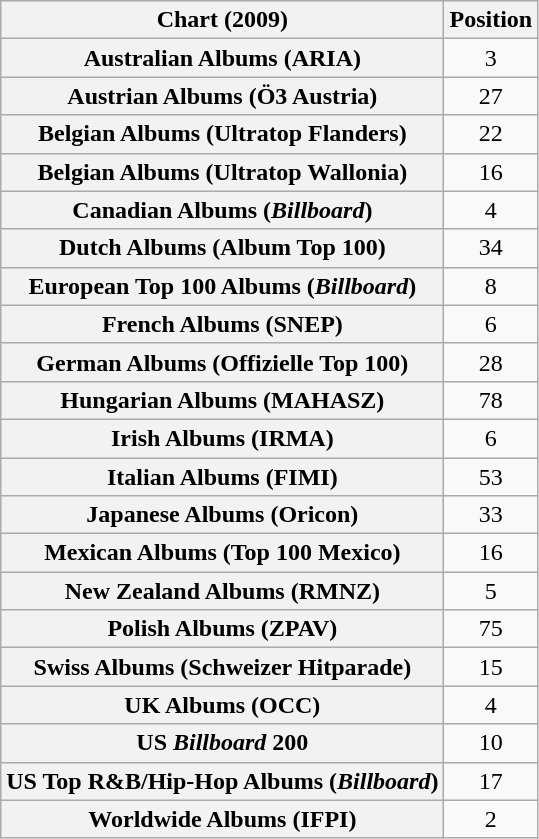<table class="wikitable sortable plainrowheaders" style="text-align:center">
<tr>
<th scope="col">Chart (2009)</th>
<th scope="col">Position</th>
</tr>
<tr>
<th scope="row">Australian Albums (ARIA)</th>
<td>3</td>
</tr>
<tr>
<th scope="row">Austrian Albums (Ö3 Austria)</th>
<td>27</td>
</tr>
<tr>
<th scope="row">Belgian Albums (Ultratop Flanders)</th>
<td>22</td>
</tr>
<tr>
<th scope="row">Belgian Albums (Ultratop Wallonia)</th>
<td>16</td>
</tr>
<tr>
<th scope="row">Canadian Albums (<em>Billboard</em>)</th>
<td>4</td>
</tr>
<tr>
<th scope="row">Dutch Albums (Album Top 100)</th>
<td>34</td>
</tr>
<tr>
<th scope="row">European Top 100 Albums (<em>Billboard</em>)</th>
<td>8</td>
</tr>
<tr>
<th scope="row">French Albums (SNEP)</th>
<td>6</td>
</tr>
<tr>
<th scope="row">German Albums (Offizielle Top 100)</th>
<td>28</td>
</tr>
<tr>
<th scope="row">Hungarian Albums (MAHASZ)</th>
<td>78</td>
</tr>
<tr>
<th scope="row">Irish Albums (IRMA)</th>
<td>6</td>
</tr>
<tr>
<th scope="row">Italian Albums (FIMI)</th>
<td>53</td>
</tr>
<tr>
<th scope="row">Japanese Albums (Oricon)</th>
<td>33</td>
</tr>
<tr>
<th scope="row">Mexican Albums (Top 100 Mexico)</th>
<td>16</td>
</tr>
<tr>
<th scope="row">New Zealand Albums (RMNZ)</th>
<td>5</td>
</tr>
<tr>
<th scope="row">Polish Albums (ZPAV)</th>
<td>75</td>
</tr>
<tr>
<th scope="row">Swiss Albums (Schweizer Hitparade)</th>
<td>15</td>
</tr>
<tr>
<th scope="row">UK Albums (OCC)</th>
<td>4</td>
</tr>
<tr>
<th scope="row">US <em>Billboard</em> 200</th>
<td>10</td>
</tr>
<tr>
<th scope="row">US Top R&B/Hip-Hop Albums (<em>Billboard</em>)</th>
<td>17</td>
</tr>
<tr>
<th scope="row">Worldwide Albums (IFPI)</th>
<td>2</td>
</tr>
</table>
